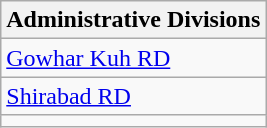<table class="wikitable">
<tr>
<th>Administrative Divisions</th>
</tr>
<tr>
<td><a href='#'>Gowhar Kuh RD</a></td>
</tr>
<tr>
<td><a href='#'>Shirabad RD</a></td>
</tr>
<tr>
<td colspan=1></td>
</tr>
</table>
